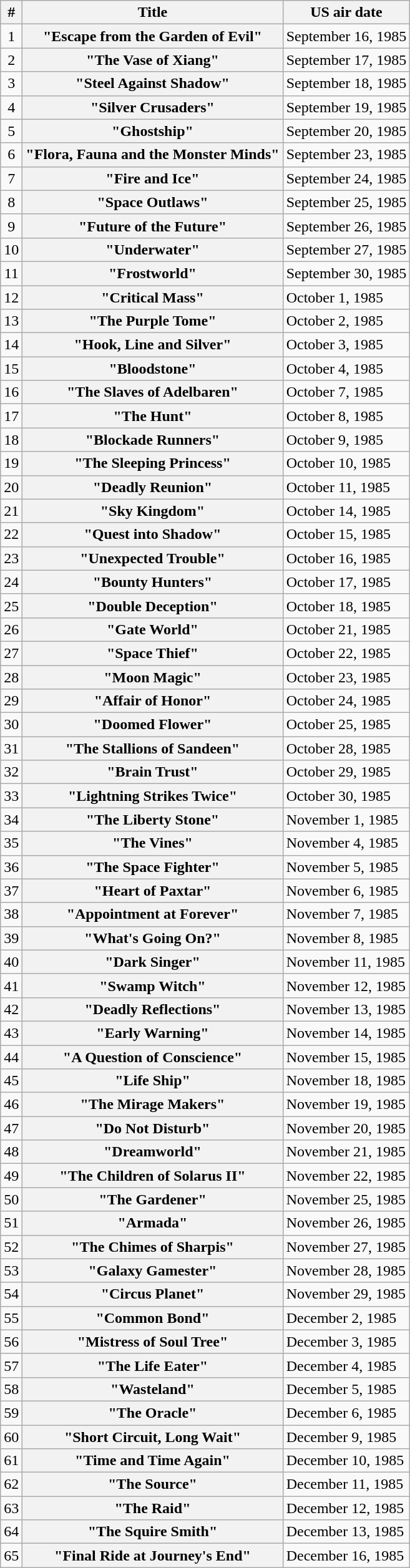<table class="wikitable plainrowheaders">
<tr>
<th scope="col">#</th>
<th scope="col">Title</th>
<th scope="col">US air date</th>
</tr>
<tr>
<td style="text-align:center;">1</td>
<th scope="row">"Escape from the Garden of Evil"</th>
<td>September 16, 1985</td>
</tr>
<tr>
<td style="text-align:center;">2</td>
<th scope="row">"The Vase of Xiang"</th>
<td>September 17, 1985</td>
</tr>
<tr>
<td style="text-align:center;">3</td>
<th scope="row">"Steel Against Shadow"</th>
<td>September 18, 1985</td>
</tr>
<tr>
<td style="text-align:center;">4</td>
<th scope="row">"Silver Crusaders"</th>
<td>September 19, 1985</td>
</tr>
<tr>
<td style="text-align:center;">5</td>
<th scope="row">"Ghostship"</th>
<td>September 20, 1985</td>
</tr>
<tr>
<td style="text-align:center;">6</td>
<th scope="row">"Flora, Fauna and the Monster Minds"</th>
<td>September 23, 1985</td>
</tr>
<tr>
<td style="text-align:center;">7</td>
<th scope="row">"Fire and Ice"</th>
<td>September 24, 1985</td>
</tr>
<tr>
<td style="text-align:center;">8</td>
<th scope="row">"Space Outlaws"</th>
<td>September 25, 1985</td>
</tr>
<tr>
<td style="text-align:center;">9</td>
<th scope="row">"Future of the Future"</th>
<td>September 26, 1985</td>
</tr>
<tr>
<td style="text-align:center;">10</td>
<th scope="row">"Underwater"</th>
<td>September 27, 1985</td>
</tr>
<tr>
<td style="text-align:center;">11</td>
<th scope="row">"Frostworld"</th>
<td>September 30, 1985</td>
</tr>
<tr>
<td style="text-align:center;">12</td>
<th scope="row">"Critical Mass"</th>
<td>October 1, 1985</td>
</tr>
<tr>
<td style="text-align:center;">13</td>
<th scope="row">"The Purple Tome"</th>
<td>October 2, 1985</td>
</tr>
<tr>
<td style="text-align:center;">14</td>
<th scope="row">"Hook, Line and Silver"</th>
<td>October 3, 1985</td>
</tr>
<tr>
<td style="text-align:center;">15</td>
<th scope="row">"Bloodstone"</th>
<td>October 4, 1985</td>
</tr>
<tr>
<td style="text-align:center;">16</td>
<th scope="row">"The Slaves of Adelbaren"</th>
<td>October 7, 1985</td>
</tr>
<tr>
<td style="text-align:center;">17</td>
<th scope="row">"The Hunt"</th>
<td>October 8, 1985</td>
</tr>
<tr>
<td style="text-align:center;">18</td>
<th scope="row">"Blockade Runners"</th>
<td>October 9, 1985</td>
</tr>
<tr>
<td style="text-align:center;">19</td>
<th scope="row">"The Sleeping Princess"</th>
<td>October 10, 1985</td>
</tr>
<tr>
<td style="text-align:center;">20</td>
<th scope="row">"Deadly Reunion"</th>
<td>October 11, 1985</td>
</tr>
<tr>
<td style="text-align:center;">21</td>
<th scope="row">"Sky Kingdom"</th>
<td>October 14, 1985</td>
</tr>
<tr>
<td style="text-align:center;">22</td>
<th scope="row">"Quest into Shadow"</th>
<td>October 15, 1985</td>
</tr>
<tr>
<td style="text-align:center;">23</td>
<th scope="row">"Unexpected Trouble"</th>
<td>October 16, 1985</td>
</tr>
<tr>
<td style="text-align:center;">24</td>
<th scope="row">"Bounty Hunters"</th>
<td>October 17, 1985</td>
</tr>
<tr>
<td style="text-align:center;">25</td>
<th scope="row">"Double Deception"</th>
<td>October 18, 1985</td>
</tr>
<tr>
<td style="text-align:center;">26</td>
<th scope="row">"Gate World"</th>
<td>October 21, 1985</td>
</tr>
<tr>
<td style="text-align:center;">27</td>
<th scope="row">"Space Thief"</th>
<td>October 22, 1985</td>
</tr>
<tr>
<td style="text-align:center;">28</td>
<th scope="row">"Moon Magic"</th>
<td>October 23, 1985</td>
</tr>
<tr>
<td style="text-align:center;">29</td>
<th scope="row">"Affair of Honor"</th>
<td>October 24, 1985</td>
</tr>
<tr>
<td style="text-align:center;">30</td>
<th scope="row">"Doomed Flower"</th>
<td>October 25, 1985</td>
</tr>
<tr>
<td style="text-align:center;">31</td>
<th scope="row">"The Stallions of Sandeen"</th>
<td>October 28, 1985</td>
</tr>
<tr>
<td style="text-align:center;">32</td>
<th scope="row">"Brain Trust"</th>
<td>October 29, 1985</td>
</tr>
<tr>
<td style="text-align:center;">33</td>
<th scope="row">"Lightning Strikes Twice"</th>
<td>October 30, 1985</td>
</tr>
<tr>
<td style="text-align:center;">34</td>
<th scope="row">"The Liberty Stone"</th>
<td>November 1, 1985</td>
</tr>
<tr>
<td style="text-align:center;">35</td>
<th scope="row">"The Vines"</th>
<td>November 4, 1985</td>
</tr>
<tr>
<td style="text-align:center;">36</td>
<th scope="row">"The Space Fighter"</th>
<td>November 5, 1985</td>
</tr>
<tr>
<td style="text-align:center;">37</td>
<th scope="row">"Heart of Paxtar"</th>
<td>November 6, 1985</td>
</tr>
<tr>
<td style="text-align:center;">38</td>
<th scope="row">"Appointment at Forever"</th>
<td>November 7, 1985</td>
</tr>
<tr>
<td style="text-align:center;">39</td>
<th scope="row">"What's Going On?"</th>
<td>November 8, 1985</td>
</tr>
<tr>
<td style="text-align:center;">40</td>
<th scope="row">"Dark Singer"</th>
<td>November 11, 1985</td>
</tr>
<tr>
<td style="text-align:center;">41</td>
<th scope="row">"Swamp Witch"</th>
<td>November 12, 1985</td>
</tr>
<tr>
<td style="text-align:center;">42</td>
<th scope="row">"Deadly Reflections"</th>
<td>November 13, 1985</td>
</tr>
<tr>
<td style="text-align:center;">43</td>
<th scope="row">"Early Warning"</th>
<td>November 14, 1985</td>
</tr>
<tr>
<td style="text-align:center;">44</td>
<th scope="row">"A Question of Conscience"</th>
<td>November 15, 1985</td>
</tr>
<tr>
<td style="text-align:center;">45</td>
<th scope="row">"Life Ship"</th>
<td>November 18, 1985</td>
</tr>
<tr>
<td style="text-align:center;">46</td>
<th scope="row">"The Mirage Makers"</th>
<td>November 19, 1985</td>
</tr>
<tr>
<td style="text-align:center;">47</td>
<th scope="row">"Do Not Disturb"</th>
<td>November 20, 1985</td>
</tr>
<tr>
<td style="text-align:center;">48</td>
<th scope="row">"Dreamworld"</th>
<td>November 21, 1985</td>
</tr>
<tr>
<td style="text-align:center;">49</td>
<th scope="row">"The Children of Solarus II"</th>
<td>November 22, 1985</td>
</tr>
<tr>
<td style="text-align:center;">50</td>
<th scope="row">"The Gardener"</th>
<td>November 25, 1985</td>
</tr>
<tr>
<td style="text-align:center;">51</td>
<th scope="row">"Armada"</th>
<td>November 26, 1985</td>
</tr>
<tr>
<td style="text-align:center;">52</td>
<th scope="row">"The Chimes of Sharpis"</th>
<td>November 27, 1985</td>
</tr>
<tr>
<td style="text-align:center;">53</td>
<th scope="row">"Galaxy Gamester"</th>
<td>November 28, 1985</td>
</tr>
<tr>
<td style="text-align:center;">54</td>
<th scope="row">"Circus Planet"</th>
<td>November 29, 1985</td>
</tr>
<tr>
<td style="text-align:center;">55</td>
<th scope="row">"Common Bond"</th>
<td>December 2, 1985</td>
</tr>
<tr>
<td style="text-align:center;">56</td>
<th scope="row">"Mistress of Soul Tree"</th>
<td>December 3, 1985</td>
</tr>
<tr>
<td style="text-align:center;">57</td>
<th scope="row">"The Life Eater"</th>
<td>December 4, 1985</td>
</tr>
<tr>
<td style="text-align:center;">58</td>
<th scope="row">"Wasteland"</th>
<td>December 5, 1985</td>
</tr>
<tr>
<td style="text-align:center;">59</td>
<th scope="row">"The Oracle"</th>
<td>December 6, 1985</td>
</tr>
<tr>
<td style="text-align:center;">60</td>
<th scope="row">"Short Circuit, Long Wait"</th>
<td>December 9, 1985</td>
</tr>
<tr>
<td style="text-align:center;">61</td>
<th scope="row">"Time and Time Again"</th>
<td>December 10, 1985</td>
</tr>
<tr>
<td style="text-align:center;">62</td>
<th scope="row">"The Source"</th>
<td>December 11, 1985</td>
</tr>
<tr>
<td style="text-align:center;">63</td>
<th scope="row">"The Raid"</th>
<td>December 12, 1985</td>
</tr>
<tr>
<td style="text-align:center;">64</td>
<th scope="row">"The Squire Smith"</th>
<td>December 13, 1985</td>
</tr>
<tr>
<td style="text-align:center;">65</td>
<th scope="row">"Final Ride at Journey's End"</th>
<td>December 16, 1985</td>
</tr>
</table>
